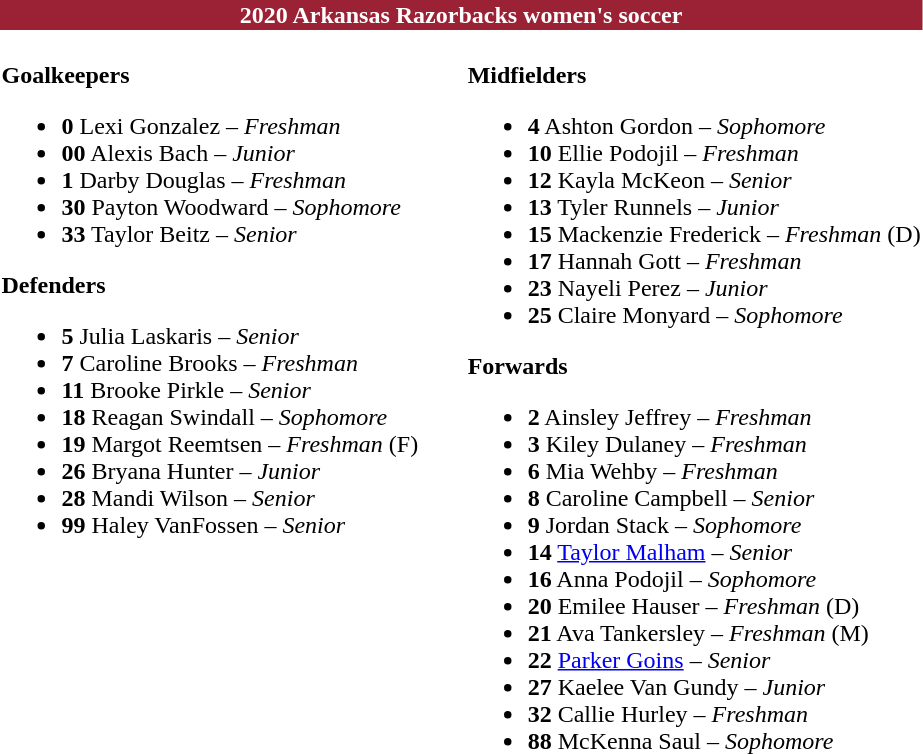<table class="toccolours" style="text-align: left;">
<tr>
<td colspan=11 style="color:#FFFFFF;background:#9B2235; text-align: center"><strong>2020 Arkansas Razorbacks women's soccer</strong></td>
</tr>
<tr>
<td valign="top"><br><strong>Goalkeepers</strong><ul><li> <strong>0</strong> Lexi Gonzalez – <em>Freshman</em></li><li><strong>00</strong> Alexis Bach –  <em>Junior</em></li><li> <strong>1</strong> Darby Douglas –  <em>Freshman</em></li><li><strong>30</strong> Payton Woodward –  <em>Sophomore</em></li><li><strong>33</strong> Taylor Beitz –  <em>Senior</em></li></ul><strong>Defenders</strong><ul><li> <strong>5</strong> Julia Laskaris – <em>Senior</em></li><li> <strong>7</strong> Caroline Brooks – <em>Freshman</em></li><li><strong>11</strong> Brooke Pirkle – <em>Senior</em></li><li><strong>18</strong> Reagan Swindall – <em>Sophomore</em></li><li><strong>19</strong> Margot Reemtsen – <em>Freshman</em> (F)</li><li><strong>26</strong> Bryana Hunter – <em>Junior</em></li><li><strong>28</strong> Mandi Wilson –  <em>Senior</em></li><li><strong>99</strong> Haley VanFossen – <em>Senior</em></li></ul></td>
<td width="25"> </td>
<td valign="top"><br><strong>Midfielders</strong><ul><li> <strong>4</strong> Ashton Gordon – <em>Sophomore</em></li><li><strong>10</strong> Ellie Podojil – <em>Freshman</em></li><li><strong>12</strong> Kayla McKeon –  <em>Senior</em></li><li><strong>13</strong> Tyler Runnels – <em>Junior</em></li><li><strong>15</strong> Mackenzie Frederick – <em>Freshman</em> (D)</li><li><strong>17</strong> Hannah Gott – <em>Freshman</em></li><li><strong>23</strong> Nayeli Perez –  <em>Junior</em></li><li><strong>25</strong> Claire Monyard – <em>Sophomore</em></li></ul><strong>Forwards</strong><ul><li> <strong>2</strong> Ainsley Jeffrey – <em>Freshman</em></li><li> <strong>3</strong> Kiley Dulaney – <em>Freshman</em></li><li> <strong>6</strong> Mia Wehby – <em>Freshman</em></li><li> <strong>8</strong> Caroline Campbell – <em>Senior</em></li><li> <strong>9</strong> Jordan Stack – <em>Sophomore</em></li><li><strong>14</strong> <a href='#'>Taylor Malham</a> – <em>Senior</em></li><li><strong>16</strong> Anna Podojil – <em>Sophomore</em></li><li><strong>20</strong> Emilee Hauser – <em>Freshman</em> (D)</li><li><strong>21</strong> Ava Tankersley – <em>Freshman</em> (M)</li><li><strong>22</strong> <a href='#'>Parker Goins</a> – <em>Senior</em></li><li><strong>27</strong> Kaelee Van Gundy – <em>Junior</em></li><li><strong>32</strong> Callie Hurley – <em>Freshman</em></li><li><strong>88</strong> McKenna Saul – <em>Sophomore</em></li></ul></td>
</tr>
</table>
